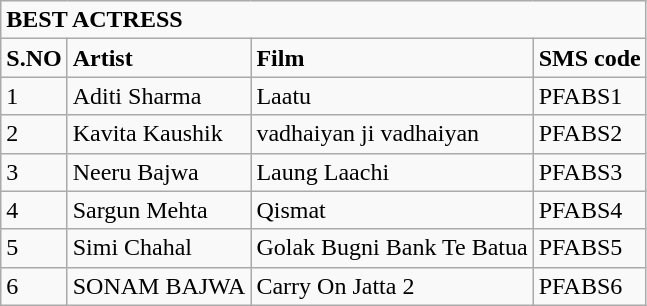<table class="wikitable">
<tr>
<td colspan="4"><strong>BEST ACTRESS</strong></td>
</tr>
<tr>
<td><strong>S.NO</strong></td>
<td><strong>Artist</strong></td>
<td><strong>Film</strong></td>
<td><strong>SMS code</strong></td>
</tr>
<tr>
<td>1</td>
<td>Aditi Sharma</td>
<td>Laatu</td>
<td>PFABS1</td>
</tr>
<tr>
<td>2</td>
<td>Kavita Kaushik</td>
<td>vadhaiyan ji vadhaiyan</td>
<td>PFABS2</td>
</tr>
<tr>
<td>3</td>
<td>Neeru Bajwa</td>
<td>Laung Laachi</td>
<td>PFABS3</td>
</tr>
<tr>
<td>4</td>
<td>Sargun Mehta</td>
<td>Qismat</td>
<td>PFABS4</td>
</tr>
<tr>
<td>5</td>
<td>Simi Chahal</td>
<td>Golak Bugni Bank Te Batua</td>
<td>PFABS5</td>
</tr>
<tr>
<td>6</td>
<td>SONAM BAJWA</td>
<td>Carry On Jatta 2</td>
<td>PFABS6</td>
</tr>
</table>
